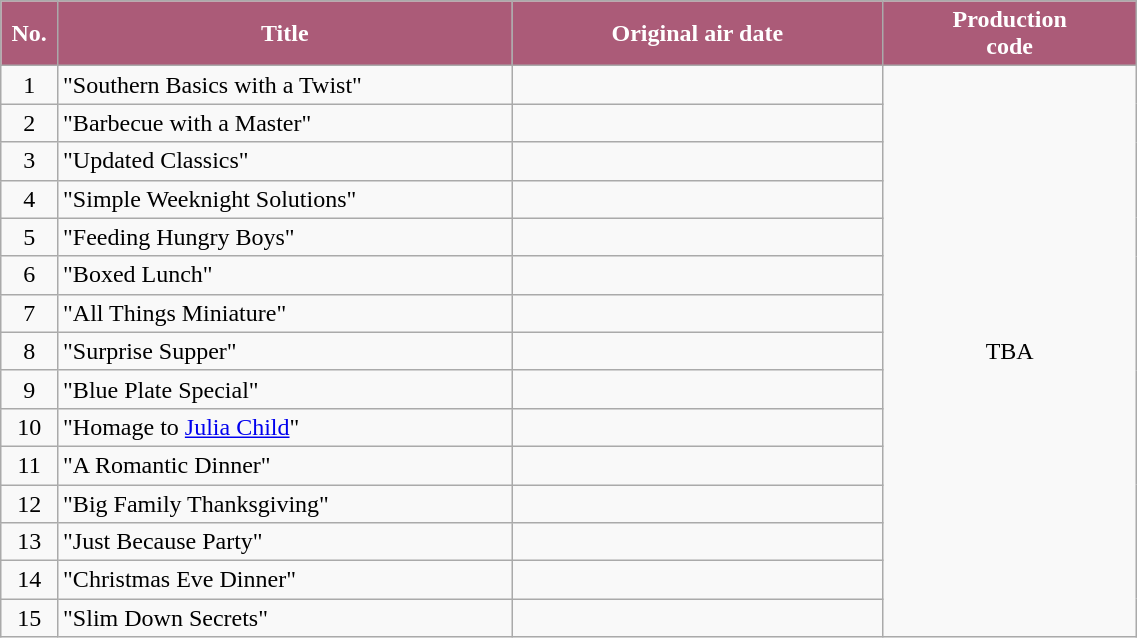<table class="wikitable plainrowheaders" style="width:60%;">
<tr>
<th style="background-color: #ab5b78; color: #FFFFFF;" width=5%>No.</th>
<th style="background-color: #ab5b78; color: #FFFFFF;" width=40%>Title</th>
<th style="background-color: #ab5b78; color: #FFFFFF;">Original air date</th>
<th style="background-color: #ab5b78; color: #FFFFFF;">Production<br>code</th>
</tr>
<tr>
<td align=center>1</td>
<td>"Southern Basics with a Twist"</td>
<td align=center></td>
<td align=center rowspan=15>TBA</td>
</tr>
<tr>
<td align=center>2</td>
<td>"Barbecue with a Master"</td>
<td align=center></td>
</tr>
<tr>
<td align=center>3</td>
<td>"Updated Classics"</td>
<td align=center></td>
</tr>
<tr>
<td align=center>4</td>
<td>"Simple Weeknight Solutions"</td>
<td align=center></td>
</tr>
<tr>
<td align=center>5</td>
<td>"Feeding Hungry Boys"</td>
<td align=center></td>
</tr>
<tr>
<td align=center>6</td>
<td>"Boxed Lunch"</td>
<td align=center></td>
</tr>
<tr>
<td align=center>7</td>
<td>"All Things Miniature"</td>
<td align=center></td>
</tr>
<tr>
<td align=center>8</td>
<td>"Surprise Supper"</td>
<td align=center></td>
</tr>
<tr>
<td align=center>9</td>
<td>"Blue Plate Special"</td>
<td align=center></td>
</tr>
<tr>
<td align=center>10</td>
<td>"Homage to <a href='#'>Julia Child</a>"</td>
<td align=center></td>
</tr>
<tr>
<td align=center>11</td>
<td>"A Romantic Dinner"</td>
<td align=center></td>
</tr>
<tr>
<td align=center>12</td>
<td>"Big Family Thanksgiving"</td>
<td align=center></td>
</tr>
<tr>
<td align=center>13</td>
<td>"Just Because Party"</td>
<td align=center></td>
</tr>
<tr>
<td align=center>14</td>
<td>"Christmas Eve Dinner"</td>
<td align=center></td>
</tr>
<tr>
<td align=center>15</td>
<td>"Slim Down Secrets"</td>
<td align=center></td>
</tr>
</table>
